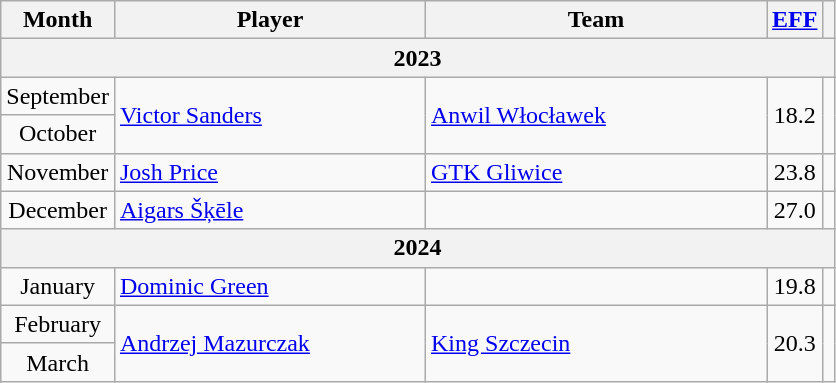<table class="wikitable" style="text-align: center;">
<tr>
<th>Month</th>
<th style="width:200px;">Player</th>
<th style="width:220px;">Team</th>
<th><a href='#'>EFF</a></th>
<th></th>
</tr>
<tr>
<th colspan=5>2023</th>
</tr>
<tr>
<td>September</td>
<td rowspan=2 style="text-align:left;"> <a href='#'>Victor Sanders</a></td>
<td rowspan=2 style="text-align:left;"><a href='#'>Anwil Włocławek</a></td>
<td rowspan=2>18.2</td>
<td rowspan=2></td>
</tr>
<tr>
<td>October</td>
</tr>
<tr>
<td>November</td>
<td align="left"> <a href='#'>Josh Price</a></td>
<td align="left"><a href='#'>GTK Gliwice</a></td>
<td>23.8</td>
<td></td>
</tr>
<tr>
<td>December</td>
<td align="left"> <a href='#'>Aigars Šķēle</a></td>
<td align="left"></td>
<td>27.0</td>
<td></td>
</tr>
<tr>
<th colspan=5>2024</th>
</tr>
<tr>
<td>January</td>
<td align="left"> <a href='#'>Dominic Green</a></td>
<td align="left"></td>
<td>19.8</td>
<td></td>
</tr>
<tr>
<td>February</td>
<td rowspan=2 style="text-align:left;"> <a href='#'>Andrzej Mazurczak</a></td>
<td rowspan=2 style="text-align:left;"><a href='#'>King Szczecin</a></td>
<td rowspan=2>20.3</td>
<td rowspan=2></td>
</tr>
<tr>
<td>March</td>
</tr>
</table>
